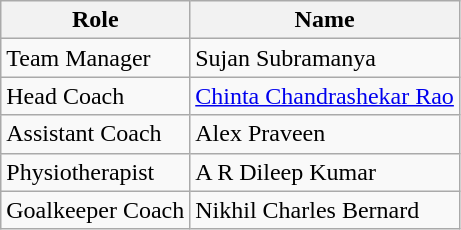<table class="wikitable">
<tr>
<th style="background: text-align:center;">Role</th>
<th style="background:  text-align:center;">Name</th>
</tr>
<tr>
<td>Team Manager</td>
<td> Sujan Subramanya</td>
</tr>
<tr>
<td>Head Coach</td>
<td> <a href='#'>Chinta Chandrashekar Rao</a></td>
</tr>
<tr>
<td>Assistant Coach</td>
<td> Alex Praveen</td>
</tr>
<tr>
<td>Physiotherapist</td>
<td> A R Dileep Kumar</td>
</tr>
<tr>
<td>Goalkeeper Coach</td>
<td> Nikhil Charles Bernard</td>
</tr>
</table>
